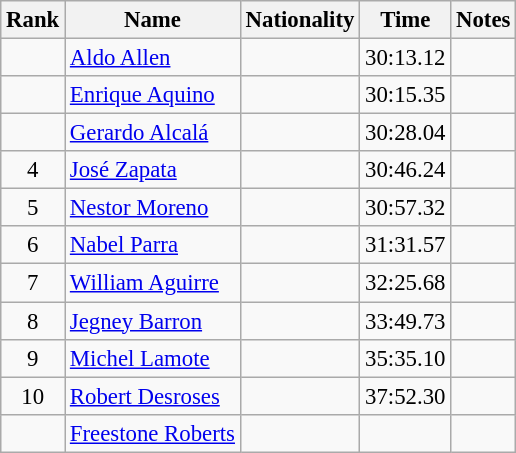<table class="wikitable sortable" style="text-align:center;font-size:95%">
<tr>
<th>Rank</th>
<th>Name</th>
<th>Nationality</th>
<th>Time</th>
<th>Notes</th>
</tr>
<tr>
<td></td>
<td align=left><a href='#'>Aldo Allen</a></td>
<td align=left></td>
<td>30:13.12</td>
<td></td>
</tr>
<tr>
<td></td>
<td align=left><a href='#'>Enrique Aquino</a></td>
<td align=left></td>
<td>30:15.35</td>
<td></td>
</tr>
<tr>
<td></td>
<td align=left><a href='#'>Gerardo Alcalá</a></td>
<td align=left></td>
<td>30:28.04</td>
<td></td>
</tr>
<tr>
<td>4</td>
<td align=left><a href='#'>José Zapata</a></td>
<td align=left></td>
<td>30:46.24</td>
<td></td>
</tr>
<tr>
<td>5</td>
<td align=left><a href='#'>Nestor Moreno</a></td>
<td align=left></td>
<td>30:57.32</td>
<td></td>
</tr>
<tr>
<td>6</td>
<td align=left><a href='#'>Nabel Parra</a></td>
<td align=left></td>
<td>31:31.57</td>
<td></td>
</tr>
<tr>
<td>7</td>
<td align=left><a href='#'>William Aguirre</a></td>
<td align=left></td>
<td>32:25.68</td>
<td></td>
</tr>
<tr>
<td>8</td>
<td align=left><a href='#'>Jegney Barron</a></td>
<td align=left></td>
<td>33:49.73</td>
<td></td>
</tr>
<tr>
<td>9</td>
<td align=left><a href='#'>Michel Lamote</a></td>
<td align=left></td>
<td>35:35.10</td>
<td></td>
</tr>
<tr>
<td>10</td>
<td align=left><a href='#'>Robert Desroses</a></td>
<td align=left></td>
<td>37:52.30</td>
<td></td>
</tr>
<tr>
<td></td>
<td align=left><a href='#'>Freestone Roberts</a></td>
<td align=left></td>
<td></td>
<td></td>
</tr>
</table>
